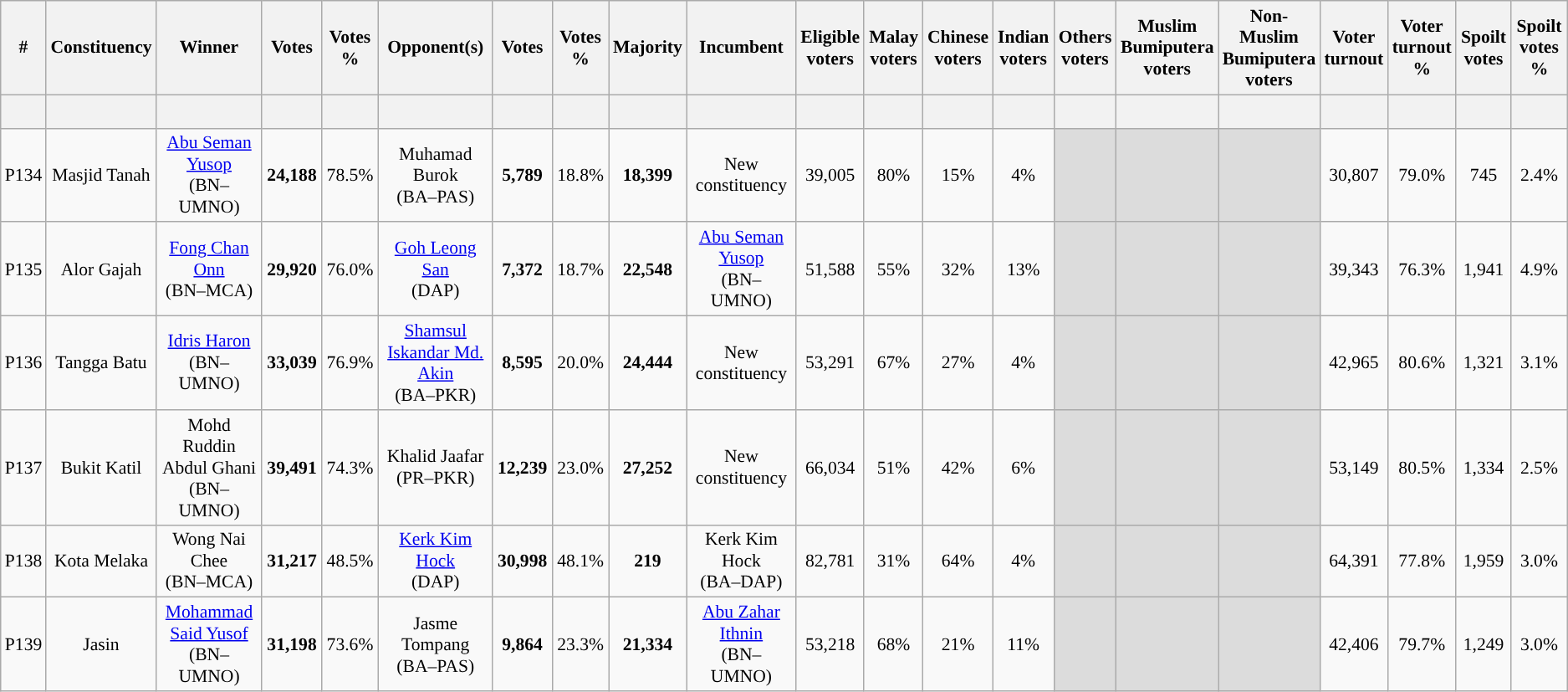<table class="wikitable sortable" style="text-align:center; font-size:90%">
<tr>
<th width="30">#</th>
<th width="60">Constituency</th>
<th width="150">Winner</th>
<th width="50">Votes</th>
<th width="50">Votes %</th>
<th width="150">Opponent(s)</th>
<th width="50">Votes</th>
<th width="50">Votes %</th>
<th width="50">Majority</th>
<th width="150">Incumbent</th>
<th width="50">Eligible voters</th>
<th width="50">Malay voters</th>
<th width="50">Chinese voters</th>
<th width="50">Indian voters</th>
<th width="50">Others voters</th>
<th width="50">Muslim Bumiputera voters</th>
<th width="50">Non-Muslim Bumiputera voters</th>
<th width="50">Voter turnout</th>
<th width="50">Voter turnout %</th>
<th width="50">Spoilt votes</th>
<th width="50">Spoilt votes %</th>
</tr>
<tr>
<th height="20"></th>
<th></th>
<th></th>
<th></th>
<th></th>
<th></th>
<th></th>
<th></th>
<th></th>
<th></th>
<th></th>
<th></th>
<th></th>
<th></th>
<th></th>
<th></th>
<th></th>
<th></th>
<th></th>
<th></th>
<th></th>
</tr>
<tr>
<td>P134</td>
<td>Masjid Tanah</td>
<td><a href='#'>Abu Seman Yusop</a><br>(BN–UMNO)</td>
<td><strong>24,188</strong></td>
<td>78.5%</td>
<td>Muhamad Burok<br>(BA–PAS)</td>
<td><strong>5,789</strong></td>
<td>18.8%</td>
<td><strong>18,399</strong></td>
<td>New constituency</td>
<td>39,005</td>
<td>80%</td>
<td>15%</td>
<td>4%</td>
<td bgcolor="dcdcdc"></td>
<td bgcolor="dcdcdc"></td>
<td bgcolor="dcdcdc"></td>
<td>30,807</td>
<td>79.0%</td>
<td>745</td>
<td>2.4%</td>
</tr>
<tr>
<td>P135</td>
<td>Alor Gajah</td>
<td><a href='#'>Fong Chan Onn</a><br>(BN–MCA)</td>
<td><strong>29,920</strong></td>
<td>76.0%</td>
<td><a href='#'>Goh Leong San</a><br>(DAP)</td>
<td><strong>7,372</strong></td>
<td>18.7%</td>
<td><strong>22,548</strong></td>
<td><a href='#'>Abu Seman Yusop</a><br>(BN–UMNO)</td>
<td>51,588</td>
<td>55%</td>
<td>32%</td>
<td>13%</td>
<td bgcolor="dcdcdc"></td>
<td bgcolor="dcdcdc"></td>
<td bgcolor="dcdcdc"></td>
<td>39,343</td>
<td>76.3%</td>
<td>1,941</td>
<td>4.9%</td>
</tr>
<tr>
<td>P136</td>
<td>Tangga Batu</td>
<td><a href='#'>Idris Haron</a><br>(BN–UMNO)</td>
<td><strong>33,039</strong></td>
<td>76.9%</td>
<td><a href='#'>Shamsul Iskandar Md. Akin</a><br>(BA–PKR)</td>
<td><strong>8,595</strong></td>
<td>20.0%</td>
<td><strong>24,444</strong></td>
<td>New constituency</td>
<td>53,291</td>
<td>67%</td>
<td>27%</td>
<td>4%</td>
<td bgcolor="dcdcdc"></td>
<td bgcolor="dcdcdc"></td>
<td bgcolor="dcdcdc"></td>
<td>42,965</td>
<td>80.6%</td>
<td>1,321</td>
<td>3.1%</td>
</tr>
<tr>
<td>P137</td>
<td>Bukit Katil</td>
<td>Mohd Ruddin Abdul Ghani<br>(BN–UMNO)</td>
<td><strong>39,491</strong></td>
<td>74.3%</td>
<td>Khalid Jaafar<br>(PR–PKR)</td>
<td><strong>12,239</strong></td>
<td>23.0%</td>
<td><strong>27,252</strong></td>
<td>New constituency</td>
<td>66,034</td>
<td>51%</td>
<td>42%</td>
<td>6%</td>
<td bgcolor="dcdcdc"></td>
<td bgcolor="dcdcdc"></td>
<td bgcolor="dcdcdc"></td>
<td>53,149</td>
<td>80.5%</td>
<td>1,334</td>
<td>2.5%</td>
</tr>
<tr>
<td>P138</td>
<td>Kota Melaka</td>
<td>Wong Nai Chee<br>(BN–MCA)</td>
<td><strong>31,217</strong></td>
<td>48.5%</td>
<td><a href='#'>Kerk Kim Hock</a><br>(DAP)</td>
<td><strong>30,998</strong></td>
<td>48.1%</td>
<td><strong>219</strong></td>
<td>Kerk Kim Hock<br>(BA–DAP)</td>
<td>82,781</td>
<td>31%</td>
<td>64%</td>
<td>4%</td>
<td bgcolor="dcdcdc"></td>
<td bgcolor="dcdcdc"></td>
<td bgcolor="dcdcdc"></td>
<td>64,391</td>
<td>77.8%</td>
<td>1,959</td>
<td>3.0%</td>
</tr>
<tr>
<td>P139</td>
<td>Jasin</td>
<td><a href='#'>Mohammad Said Yusof</a><br>(BN–UMNO)</td>
<td><strong>31,198</strong></td>
<td>73.6%</td>
<td>Jasme Tompang<br>(BA–PAS)</td>
<td><strong>9,864</strong></td>
<td>23.3%</td>
<td><strong>21,334</strong></td>
<td><a href='#'>Abu Zahar Ithnin</a><br>(BN–UMNO)</td>
<td>53,218</td>
<td>68%</td>
<td>21%</td>
<td>11%</td>
<td bgcolor="dcdcdc"></td>
<td bgcolor="dcdcdc"></td>
<td bgcolor="dcdcdc"></td>
<td>42,406</td>
<td>79.7%</td>
<td>1,249</td>
<td>3.0%</td>
</tr>
</table>
